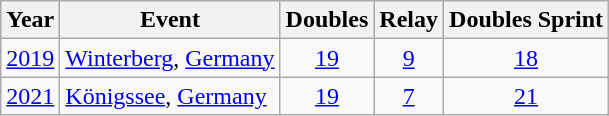<table class="wikitable sortable" style="text-align:center;">
<tr>
<th>Year</th>
<th>Event</th>
<th>Doubles</th>
<th>Relay</th>
<th>Doubles Sprint</th>
</tr>
<tr>
<td><a href='#'>2019</a></td>
<td style="text-align:left;"> <a href='#'>Winterberg</a>, <a href='#'>Germany</a></td>
<td><a href='#'>19</a></td>
<td><a href='#'>9</a></td>
<td><a href='#'>18</a></td>
</tr>
<tr>
<td><a href='#'>2021</a></td>
<td style="text-align:left;"> <a href='#'>Königssee</a>, <a href='#'>Germany</a></td>
<td><a href='#'>19</a></td>
<td><a href='#'>7</a></td>
<td><a href='#'>21</a></td>
</tr>
</table>
